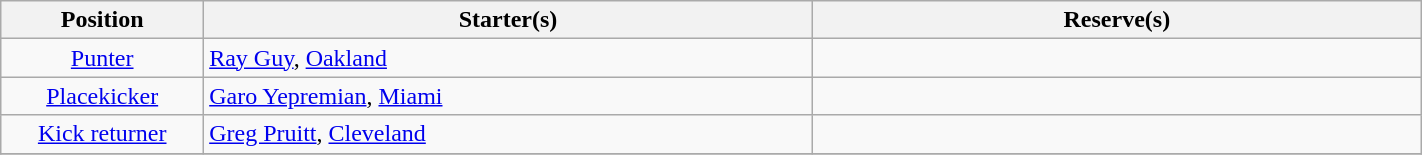<table class="wikitable" width=75%>
<tr>
<th width=10%>Position</th>
<th width=30%>Starter(s)</th>
<th width=30%>Reserve(s)</th>
</tr>
<tr>
<td align=center><a href='#'>Punter</a></td>
<td> <a href='#'>Ray Guy</a>, <a href='#'>Oakland</a></td>
<td></td>
</tr>
<tr>
<td align=center><a href='#'>Placekicker</a></td>
<td> <a href='#'>Garo Yepremian</a>, <a href='#'>Miami</a></td>
<td></td>
</tr>
<tr>
<td align=center><a href='#'>Kick returner</a></td>
<td> <a href='#'>Greg Pruitt</a>, <a href='#'>Cleveland</a></td>
<td></td>
</tr>
<tr>
</tr>
</table>
